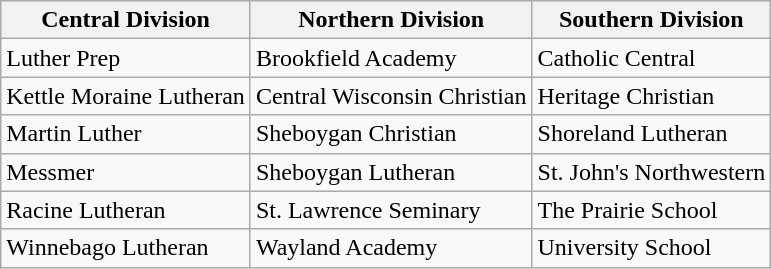<table class="wikitable">
<tr>
<th>Central Division</th>
<th>Northern Division</th>
<th>Southern Division</th>
</tr>
<tr>
<td>Luther Prep</td>
<td>Brookfield Academy</td>
<td>Catholic Central</td>
</tr>
<tr>
<td>Kettle Moraine Lutheran</td>
<td>Central Wisconsin Christian</td>
<td>Heritage Christian</td>
</tr>
<tr>
<td>Martin Luther</td>
<td>Sheboygan Christian</td>
<td>Shoreland Lutheran</td>
</tr>
<tr>
<td>Messmer</td>
<td>Sheboygan Lutheran</td>
<td>St. John's Northwestern</td>
</tr>
<tr>
<td>Racine Lutheran</td>
<td>St. Lawrence Seminary</td>
<td>The Prairie School</td>
</tr>
<tr>
<td>Winnebago Lutheran</td>
<td>Wayland Academy</td>
<td>University School</td>
</tr>
</table>
